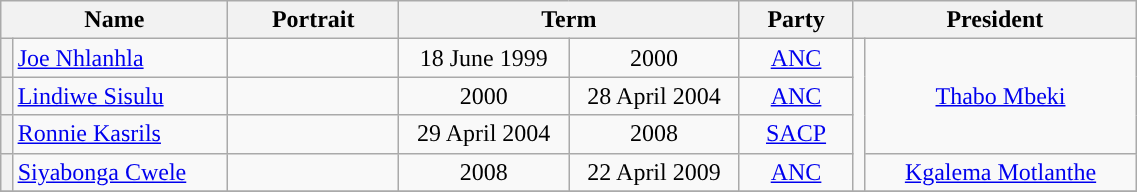<table class="wikitable" width=60%>
<tr>
<th colspan=2 width=20%>Name</th>
<th width=75>Portrait</th>
<th colspan=2 width=30%>Term</th>
<th width=10%>Party</th>
<th colspan=2 width=25%>President</th>
</tr>
<tr style="text-align:center">
<th style="width:1%;background-color: "></th>
<td align=left><a href='#'>Joe Nhlanhla</a></td>
<td></td>
<td>18 June 1999</td>
<td>2000</td>
<td><a href='#'>ANC</a></td>
<td rowspan="4" style="width:1%;background-color: "></td>
<td rowspan="3"><a href='#'>Thabo Mbeki</a><br> </td>
</tr>
<tr style="text-align:center">
<th style="width:1%;background-color: "></th>
<td align=left><a href='#'>Lindiwe Sisulu</a></td>
<td></td>
<td>2000</td>
<td>28 April 2004</td>
<td><a href='#'>ANC</a></td>
</tr>
<tr style="text-align:center">
<th style="width:1%;background-color: "></th>
<td align=left><a href='#'>Ronnie Kasrils</a></td>
<td></td>
<td>29 April 2004</td>
<td>2008</td>
<td><a href='#'>SACP</a></td>
</tr>
<tr style="text-align:center">
<th style="width:1%;background-color: "></th>
<td align="left"><a href='#'>Siyabonga Cwele</a></td>
<td></td>
<td>2008</td>
<td>22 April 2009</td>
<td><a href='#'>ANC</a></td>
<td><a href='#'>Kgalema Motlanthe</a><br> </td>
</tr>
<tr>
</tr>
</table>
